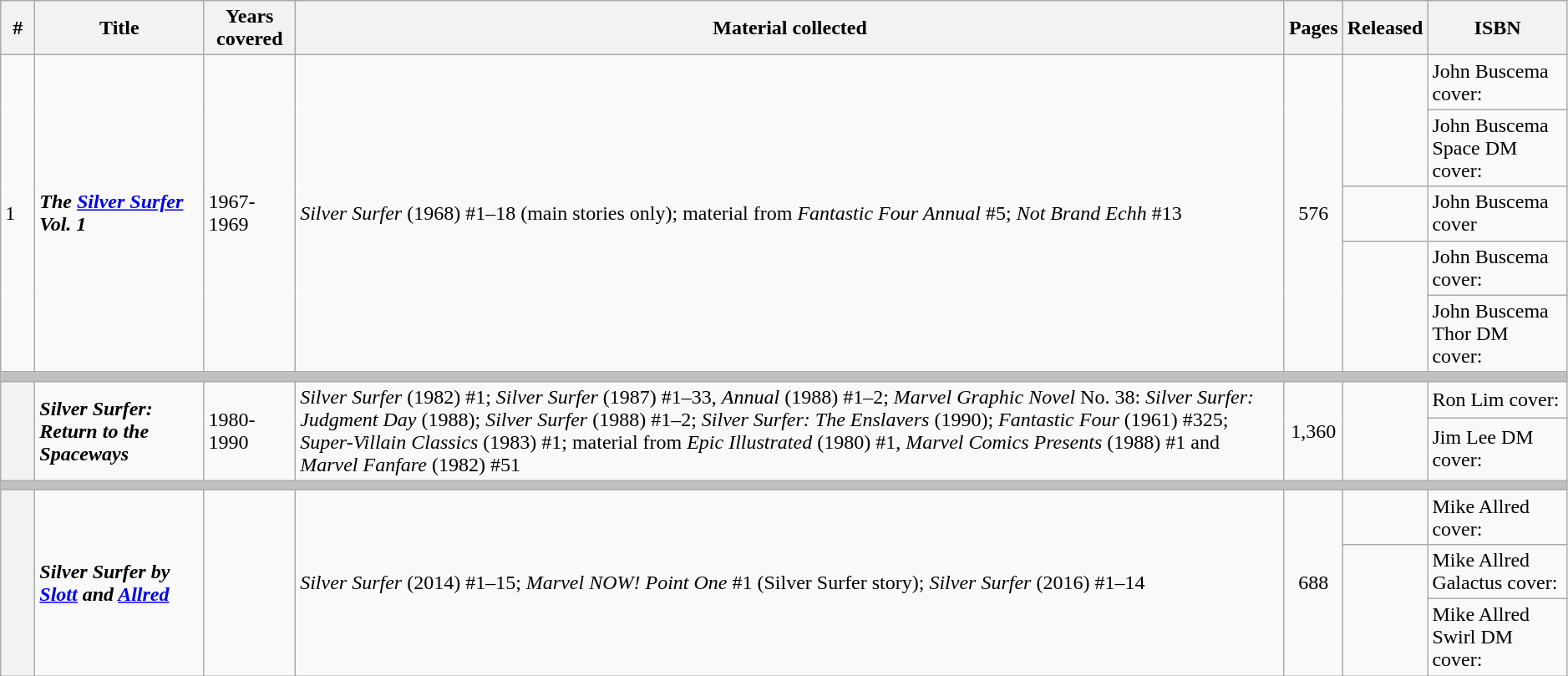<table class="wikitable sortable" width="99%">
<tr>
<th class="unsortable" width="20px">#</th>
<th>Title</th>
<th>Years covered</th>
<th class="unsortable">Material collected</th>
<th>Pages</th>
<th>Released</th>
<th class="unsortable">ISBN</th>
</tr>
<tr>
<td rowspan=5>1</td>
<td rowspan=5><strong><em>The <a href='#'>Silver Surfer</a> Vol. 1</em></strong></td>
<td rowspan=5>1967-1969</td>
<td rowspan=5><em>Silver Surfer</em> (1968) #1–18 (main stories only); material from <em>Fantastic Four Annual</em> #5; <em>Not Brand Echh</em> #13</td>
<td rowspan=5 style="text-align: center;">576</td>
<td rowspan=2></td>
<td>John Buscema cover: </td>
</tr>
<tr>
<td>John Buscema Space DM cover: </td>
</tr>
<tr>
<td></td>
<td>John Buscema cover </td>
</tr>
<tr>
<td rowspan=2></td>
<td>John Buscema cover: </td>
</tr>
<tr>
<td>John Buscema Thor DM cover: </td>
</tr>
<tr>
<th colspan=7 style="background-color: silver;"></th>
</tr>
<tr>
<th rowspan=2 style="background-color: light grey;"></th>
<td rowspan=2><strong><em>Silver Surfer: Return to the Spaceways</em></strong></td>
<td rowspan=2>1980-1990</td>
<td rowspan=2><em>Silver Surfer</em> (1982) #1; <em>Silver Surfer</em> (1987) #1–33, <em>Annual</em> (1988) #1–2; <em>Marvel Graphic Novel</em> No. 38: <em>Silver Surfer: Judgment Day</em> (1988); <em>Silver Surfer</em> (1988) #1–2; <em>Silver Surfer: The Enslavers</em> (1990); <em>Fantastic Four</em> (1961) #325; <em>Super-Villain Classics</em> (1983) #1; material from <em>Epic Illustrated</em> (1980) #1, <em>Marvel Comics Presents</em> (1988) #1 and <em>Marvel Fanfare</em> (1982) #51</td>
<td rowspan=2 style="text-align: center;">1,360</td>
<td rowspan=2></td>
<td>Ron Lim cover: </td>
</tr>
<tr>
<td>Jim Lee DM cover: </td>
</tr>
<tr>
<th colspan=7 style="background-color: silver;"></th>
</tr>
<tr>
<th rowspan=3 style="background-color: light grey;"></th>
<td rowspan=3><strong><em>Silver Surfer by <a href='#'>Slott</a> and <a href='#'>Allred</a></em></strong></td>
<td rowspan=3></td>
<td rowspan=3><em>Silver Surfer</em> (2014) #1–15; <em>Marvel NOW! Point One</em> #1 (Silver Surfer story); <em>Silver Surfer</em> (2016) #1–14</td>
<td rowspan=3 style="text-align: center;">688</td>
<td></td>
<td>Mike Allred cover: </td>
</tr>
<tr>
<td rowspan=2></td>
<td>Mike Allred Galactus cover: </td>
</tr>
<tr>
<td>Mike Allred Swirl DM cover: </td>
</tr>
</table>
